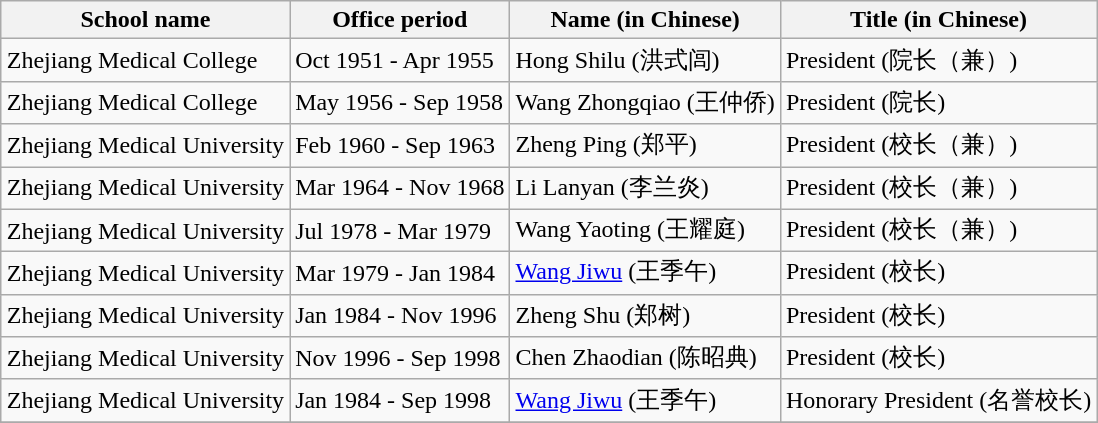<table class="wikitable" style="margin:1em auto">
<tr>
<th>School name</th>
<th>Office period</th>
<th>Name (in Chinese)</th>
<th>Title (in Chinese)</th>
</tr>
<tr>
<td>Zhejiang Medical College</td>
<td>Oct 1951 - Apr 1955</td>
<td>Hong Shilu (洪式闾)</td>
<td>President (院长（兼）)</td>
</tr>
<tr>
<td>Zhejiang Medical College</td>
<td>May 1956 - Sep 1958</td>
<td>Wang Zhongqiao (王仲侨)</td>
<td>President (院长)</td>
</tr>
<tr>
<td>Zhejiang Medical University</td>
<td>Feb 1960 - Sep 1963</td>
<td>Zheng Ping (郑平)</td>
<td>President (校长（兼）)</td>
</tr>
<tr>
<td>Zhejiang Medical University</td>
<td>Mar 1964 - Nov 1968</td>
<td>Li Lanyan (李兰炎)</td>
<td>President (校长（兼）)</td>
</tr>
<tr>
<td>Zhejiang Medical University</td>
<td>Jul 1978 - Mar 1979</td>
<td>Wang Yaoting (王耀庭)</td>
<td>President (校长（兼）)</td>
</tr>
<tr>
<td>Zhejiang Medical University</td>
<td>Mar 1979 - Jan 1984</td>
<td><a href='#'>Wang Jiwu</a> (王季午)</td>
<td>President (校长)</td>
</tr>
<tr>
<td>Zhejiang Medical University</td>
<td>Jan 1984 - Nov 1996</td>
<td>Zheng Shu (郑树)</td>
<td>President (校长)</td>
</tr>
<tr>
<td>Zhejiang Medical University</td>
<td>Nov 1996 - Sep 1998</td>
<td>Chen Zhaodian (陈昭典)</td>
<td>President (校长)</td>
</tr>
<tr>
<td>Zhejiang Medical University</td>
<td>Jan 1984 - Sep 1998</td>
<td><a href='#'>Wang Jiwu</a> (王季午)</td>
<td>Honorary President (名誉校长)</td>
</tr>
<tr>
</tr>
</table>
